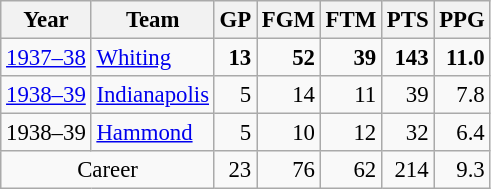<table class="wikitable sortable" style="font-size:95%; text-align:right;">
<tr>
<th>Year</th>
<th>Team</th>
<th>GP</th>
<th>FGM</th>
<th>FTM</th>
<th>PTS</th>
<th>PPG</th>
</tr>
<tr>
<td style="text-align:left;"><a href='#'>1937–38</a></td>
<td style="text-align:left;"><a href='#'>Whiting</a></td>
<td><strong>13</strong></td>
<td><strong>52</strong></td>
<td><strong>39</strong></td>
<td><strong>143</strong></td>
<td><strong>11.0</strong></td>
</tr>
<tr>
<td style="text-align:left;"><a href='#'>1938–39</a></td>
<td style="text-align:left;"><a href='#'>Indianapolis</a></td>
<td>5</td>
<td>14</td>
<td>11</td>
<td>39</td>
<td>7.8</td>
</tr>
<tr>
<td style="text-align:left;">1938–39</td>
<td style="text-align:left;"><a href='#'>Hammond</a></td>
<td>5</td>
<td>10</td>
<td>12</td>
<td>32</td>
<td>6.4</td>
</tr>
<tr>
<td style="text-align:center;" colspan="2">Career</td>
<td>23</td>
<td>76</td>
<td>62</td>
<td>214</td>
<td>9.3</td>
</tr>
</table>
